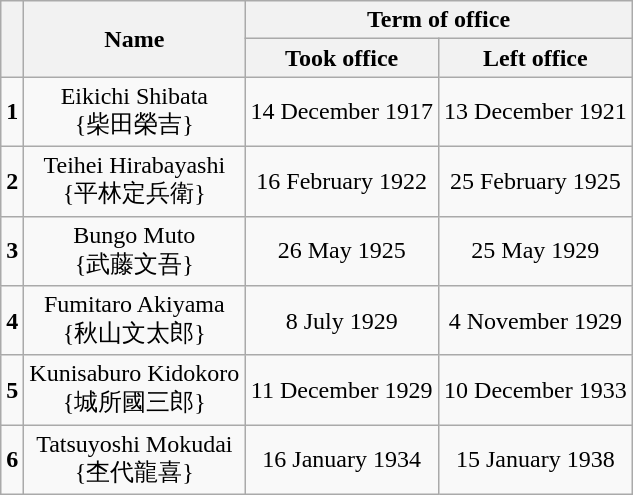<table class="wikitable" style="text-align:center">
<tr>
<th rowspan=2></th>
<th rowspan=2>Name</th>
<th colspan=2>Term of office</th>
</tr>
<tr>
<th>Took office</th>
<th>Left office</th>
</tr>
<tr>
<td><strong>1</strong></td>
<td>Eikichi Shibata<br>{柴田榮吉}<br></td>
<td>14 December 1917</td>
<td>13 December 1921</td>
</tr>
<tr>
<td><strong>2</strong></td>
<td>Teihei Hirabayashi<br>{平林定兵衛}<br></td>
<td>16 February 1922</td>
<td>25 February 1925</td>
</tr>
<tr>
<td><strong>3</strong></td>
<td>Bungo Muto<br>{武藤文吾}<br></td>
<td>26 May 1925</td>
<td>25 May 1929</td>
</tr>
<tr>
<td><strong>4</strong></td>
<td>Fumitaro Akiyama<br>{秋山文太郎}<br></td>
<td>8 July 1929</td>
<td>4 November 1929</td>
</tr>
<tr>
<td><strong>5</strong></td>
<td>Kunisaburo Kidokoro<br>{城所國三郎}<br></td>
<td>11 December 1929</td>
<td>10 December 1933</td>
</tr>
<tr>
<td><strong>6</strong></td>
<td>Tatsuyoshi Mokudai<br>{杢代龍喜}<br></td>
<td>16 January 1934</td>
<td>15 January 1938</td>
</tr>
</table>
